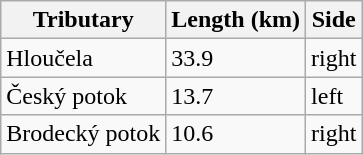<table class="wikitable">
<tr>
<th>Tributary</th>
<th>Length (km)</th>
<th>Side</th>
</tr>
<tr>
<td>Hloučela</td>
<td>33.9</td>
<td>right</td>
</tr>
<tr>
<td>Český potok</td>
<td>13.7</td>
<td>left</td>
</tr>
<tr>
<td>Brodecký potok</td>
<td>10.6</td>
<td>right</td>
</tr>
</table>
